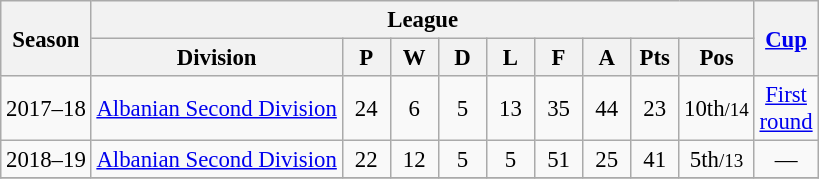<table class="wikitable" style="font-size:95%; text-align: center;">
<tr>
<th rowspan=2>Season</th>
<th colspan=9>League</th>
<th rowspan=2 width="30"><a href='#'>Cup</a></th>
</tr>
<tr>
<th>Division</th>
<th width="25">P</th>
<th width="25">W</th>
<th width="25">D</th>
<th width="25">L</th>
<th width="25">F</th>
<th width="25">A</th>
<th width="25">Pts</th>
<th width="40">Pos</th>
</tr>
<tr>
<td>2017–18</td>
<td><a href='#'>Albanian Second Division</a></td>
<td>24</td>
<td>6</td>
<td>5</td>
<td>13</td>
<td>35</td>
<td>44</td>
<td>23</td>
<td>10th<small>/14</small></td>
<td><a href='#'>First round</a></td>
</tr>
<tr>
<td>2018–19</td>
<td><a href='#'>Albanian Second Division</a></td>
<td>22</td>
<td>12</td>
<td>5</td>
<td>5</td>
<td>51</td>
<td>25</td>
<td>41</td>
<td>5th<small>/13</small></td>
<td align=center>—</td>
</tr>
<tr>
</tr>
</table>
